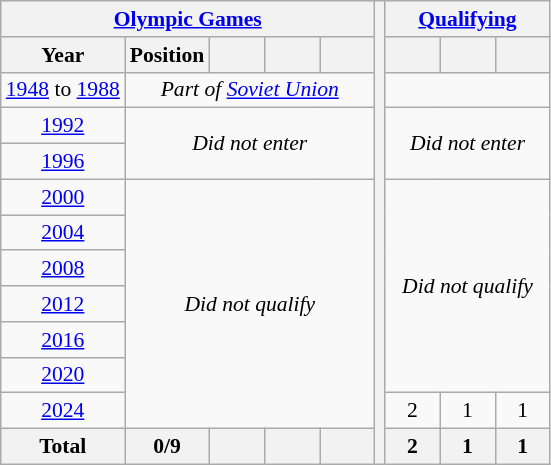<table class="wikitable" style="text-align: center;font-size:90%;">
<tr>
<th colspan=5><a href='#'>Olympic Games</a></th>
<th rowspan=13></th>
<th colspan=3><a href='#'>Qualifying</a></th>
</tr>
<tr>
<th>Year</th>
<th>Position</th>
<th width=30></th>
<th width=30></th>
<th width=30></th>
<th width=30></th>
<th width=30></th>
<th width=30></th>
</tr>
<tr>
<td><a href='#'>1948</a> to <a href='#'>1988</a></td>
<td colspan=4><em>Part of <a href='#'>Soviet Union</a></em></td>
</tr>
<tr>
<td> <a href='#'>1992</a></td>
<td colspan=4 rowspan=2><em>Did not enter</em></td>
<td colspan=3 rowspan=2><em>Did not enter</em></td>
</tr>
<tr>
<td> <a href='#'>1996</a></td>
</tr>
<tr>
<td> <a href='#'>2000</a></td>
<td colspan=4 rowspan=7><em>Did not qualify</em></td>
<td colspan=3 rowspan=6><em>Did not qualify</em></td>
</tr>
<tr>
<td> <a href='#'>2004</a></td>
</tr>
<tr>
<td> <a href='#'>2008</a></td>
</tr>
<tr>
<td> <a href='#'>2012</a></td>
</tr>
<tr>
<td> <a href='#'>2016</a></td>
</tr>
<tr>
<td> <a href='#'>2020</a></td>
</tr>
<tr>
<td> <a href='#'>2024</a></td>
<td>2</td>
<td>1</td>
<td>1</td>
</tr>
<tr>
<th>Total</th>
<th>0/9</th>
<th></th>
<th></th>
<th></th>
<th>2</th>
<th>1</th>
<th>1</th>
</tr>
</table>
